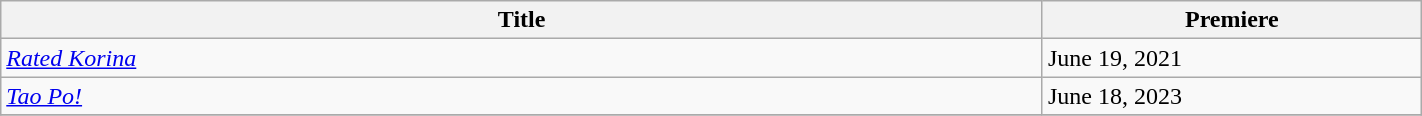<table class="wikitable sortable" width="75%">
<tr>
<th style="width:55%;">Title</th>
<th style="width:20%;">Premiere</th>
</tr>
<tr>
<td><em><a href='#'>Rated Korina</a></em></td>
<td>June 19, 2021</td>
</tr>
<tr>
<td><em><a href='#'>Tao Po!</a></em></td>
<td>June 18, 2023</td>
</tr>
<tr>
</tr>
</table>
